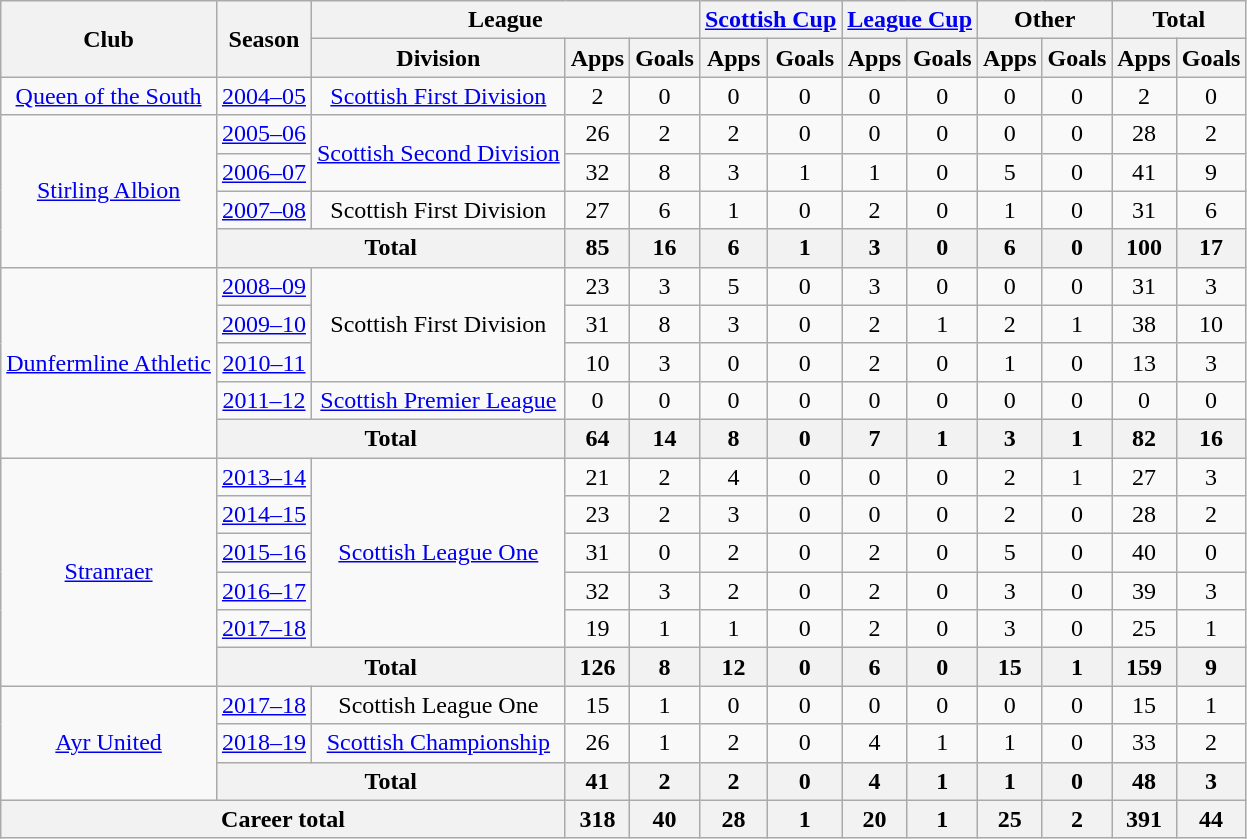<table class="wikitable" style="text-align:center">
<tr>
<th rowspan="2">Club</th>
<th rowspan="2">Season</th>
<th colspan="3">League</th>
<th colspan="2"><a href='#'>Scottish Cup</a></th>
<th colspan="2"><a href='#'>League Cup</a></th>
<th colspan="2">Other</th>
<th colspan="2">Total</th>
</tr>
<tr>
<th>Division</th>
<th>Apps</th>
<th>Goals</th>
<th>Apps</th>
<th>Goals</th>
<th>Apps</th>
<th>Goals</th>
<th>Apps</th>
<th>Goals</th>
<th>Apps</th>
<th>Goals</th>
</tr>
<tr>
<td><a href='#'>Queen of the South</a></td>
<td><a href='#'>2004–05</a></td>
<td><a href='#'>Scottish First Division</a></td>
<td>2</td>
<td>0</td>
<td>0</td>
<td>0</td>
<td>0</td>
<td>0</td>
<td>0</td>
<td>0</td>
<td>2</td>
<td>0</td>
</tr>
<tr>
<td rowspan="4"><a href='#'>Stirling Albion</a></td>
<td><a href='#'>2005–06</a></td>
<td rowspan="2"><a href='#'>Scottish Second Division</a></td>
<td>26</td>
<td>2</td>
<td>2</td>
<td>0</td>
<td>0</td>
<td>0</td>
<td>0</td>
<td>0</td>
<td>28</td>
<td>2</td>
</tr>
<tr>
<td><a href='#'>2006–07</a></td>
<td>32</td>
<td>8</td>
<td>3</td>
<td>1</td>
<td>1</td>
<td>0</td>
<td>5</td>
<td>0</td>
<td>41</td>
<td>9</td>
</tr>
<tr>
<td><a href='#'>2007–08</a></td>
<td>Scottish First Division</td>
<td>27</td>
<td>6</td>
<td>1</td>
<td>0</td>
<td>2</td>
<td>0</td>
<td>1</td>
<td>0</td>
<td>31</td>
<td>6</td>
</tr>
<tr>
<th colspan="2">Total</th>
<th>85</th>
<th>16</th>
<th>6</th>
<th>1</th>
<th>3</th>
<th>0</th>
<th>6</th>
<th>0</th>
<th>100</th>
<th>17</th>
</tr>
<tr>
<td rowspan="5"><a href='#'>Dunfermline Athletic</a></td>
<td><a href='#'>2008–09</a></td>
<td rowspan="3">Scottish First Division</td>
<td>23</td>
<td>3</td>
<td>5</td>
<td>0</td>
<td>3</td>
<td>0</td>
<td>0</td>
<td>0</td>
<td>31</td>
<td>3</td>
</tr>
<tr>
<td><a href='#'>2009–10</a></td>
<td>31</td>
<td>8</td>
<td>3</td>
<td>0</td>
<td>2</td>
<td>1</td>
<td>2</td>
<td>1</td>
<td>38</td>
<td>10</td>
</tr>
<tr>
<td><a href='#'>2010–11</a></td>
<td>10</td>
<td>3</td>
<td>0</td>
<td>0</td>
<td>2</td>
<td>0</td>
<td>1</td>
<td>0</td>
<td>13</td>
<td>3</td>
</tr>
<tr>
<td><a href='#'>2011–12</a></td>
<td><a href='#'>Scottish Premier League</a></td>
<td>0</td>
<td>0</td>
<td>0</td>
<td>0</td>
<td>0</td>
<td>0</td>
<td>0</td>
<td>0</td>
<td>0</td>
<td>0</td>
</tr>
<tr>
<th colspan="2">Total</th>
<th>64</th>
<th>14</th>
<th>8</th>
<th>0</th>
<th>7</th>
<th>1</th>
<th>3</th>
<th>1</th>
<th>82</th>
<th>16</th>
</tr>
<tr>
<td rowspan="6"><a href='#'>Stranraer</a></td>
<td><a href='#'>2013–14</a></td>
<td rowspan="5"><a href='#'>Scottish League One</a></td>
<td>21</td>
<td>2</td>
<td>4</td>
<td>0</td>
<td>0</td>
<td>0</td>
<td>2</td>
<td>1</td>
<td>27</td>
<td>3</td>
</tr>
<tr>
<td><a href='#'>2014–15</a></td>
<td>23</td>
<td>2</td>
<td>3</td>
<td>0</td>
<td>0</td>
<td>0</td>
<td>2</td>
<td>0</td>
<td>28</td>
<td>2</td>
</tr>
<tr>
<td><a href='#'>2015–16</a></td>
<td>31</td>
<td>0</td>
<td>2</td>
<td>0</td>
<td>2</td>
<td>0</td>
<td>5</td>
<td>0</td>
<td>40</td>
<td>0</td>
</tr>
<tr>
<td><a href='#'>2016–17</a></td>
<td>32</td>
<td>3</td>
<td>2</td>
<td>0</td>
<td>2</td>
<td>0</td>
<td>3</td>
<td>0</td>
<td>39</td>
<td>3</td>
</tr>
<tr>
<td><a href='#'>2017–18</a></td>
<td>19</td>
<td>1</td>
<td>1</td>
<td>0</td>
<td>2</td>
<td>0</td>
<td>3</td>
<td>0</td>
<td>25</td>
<td>1</td>
</tr>
<tr>
<th colspan="2">Total</th>
<th>126</th>
<th>8</th>
<th>12</th>
<th>0</th>
<th>6</th>
<th>0</th>
<th>15</th>
<th>1</th>
<th>159</th>
<th>9</th>
</tr>
<tr>
<td rowspan=3><a href='#'>Ayr United</a></td>
<td><a href='#'>2017–18</a></td>
<td>Scottish League One</td>
<td>15</td>
<td>1</td>
<td>0</td>
<td>0</td>
<td>0</td>
<td>0</td>
<td>0</td>
<td>0</td>
<td>15</td>
<td>1</td>
</tr>
<tr>
<td><a href='#'>2018–19</a></td>
<td><a href='#'>Scottish Championship</a></td>
<td>26</td>
<td>1</td>
<td>2</td>
<td>0</td>
<td>4</td>
<td>1</td>
<td>1</td>
<td>0</td>
<td>33</td>
<td>2</td>
</tr>
<tr>
<th colspan=2>Total</th>
<th>41</th>
<th>2</th>
<th>2</th>
<th>0</th>
<th>4</th>
<th>1</th>
<th>1</th>
<th>0</th>
<th>48</th>
<th>3</th>
</tr>
<tr>
<th colspan="3">Career total</th>
<th>318</th>
<th>40</th>
<th>28</th>
<th>1</th>
<th>20</th>
<th>1</th>
<th>25</th>
<th>2</th>
<th>391</th>
<th>44</th>
</tr>
</table>
